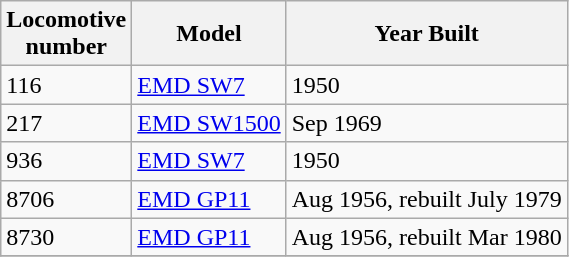<table class = "wikitable">
<tr>
<th>Locomotive<br>number</th>
<th>Model</th>
<th>Year Built</th>
</tr>
<tr>
<td>116</td>
<td><a href='#'>EMD SW7</a></td>
<td>1950</td>
</tr>
<tr>
<td>217</td>
<td><a href='#'>EMD SW1500</a></td>
<td>Sep 1969</td>
</tr>
<tr>
<td>936</td>
<td><a href='#'>EMD SW7</a></td>
<td>1950</td>
</tr>
<tr>
<td>8706</td>
<td><a href='#'>EMD GP11</a></td>
<td>Aug 1956, rebuilt July 1979</td>
</tr>
<tr>
<td>8730</td>
<td><a href='#'>EMD GP11</a></td>
<td>Aug 1956, rebuilt Mar 1980</td>
</tr>
<tr>
</tr>
</table>
